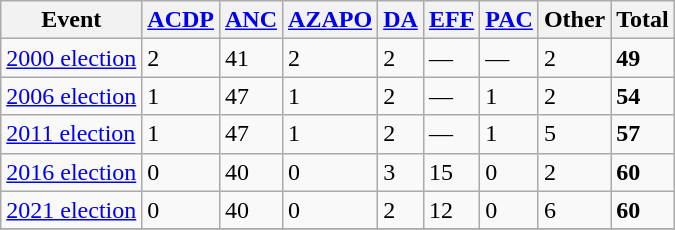<table class="wikitable">
<tr>
<th>Event</th>
<th><a href='#'>ACDP</a></th>
<th><a href='#'>ANC</a></th>
<th><a href='#'>AZAPO</a></th>
<th><a href='#'>DA</a></th>
<th><a href='#'>EFF</a></th>
<th><a href='#'>PAC</a></th>
<th>Other</th>
<th>Total</th>
</tr>
<tr>
<td><a href='#'>2000 election</a></td>
<td>2</td>
<td>41</td>
<td>2</td>
<td>2</td>
<td>—</td>
<td>—</td>
<td>2</td>
<td><strong>49</strong></td>
</tr>
<tr>
<td><a href='#'>2006 election</a></td>
<td>1</td>
<td>47</td>
<td>1</td>
<td>2</td>
<td>—</td>
<td>1</td>
<td>2</td>
<td><strong>54</strong></td>
</tr>
<tr>
<td><a href='#'>2011 election</a></td>
<td>1</td>
<td>47</td>
<td>1</td>
<td>2</td>
<td>—</td>
<td>1</td>
<td>5</td>
<td><strong>57</strong></td>
</tr>
<tr>
<td><a href='#'>2016 election</a></td>
<td>0</td>
<td>40</td>
<td>0</td>
<td>3</td>
<td>15</td>
<td>0</td>
<td>2</td>
<td><strong>60</strong></td>
</tr>
<tr>
<td><a href='#'>2021 election</a></td>
<td>0</td>
<td>40</td>
<td>0</td>
<td>2</td>
<td>12</td>
<td>0</td>
<td>6</td>
<td><strong>60</strong></td>
</tr>
<tr>
</tr>
</table>
